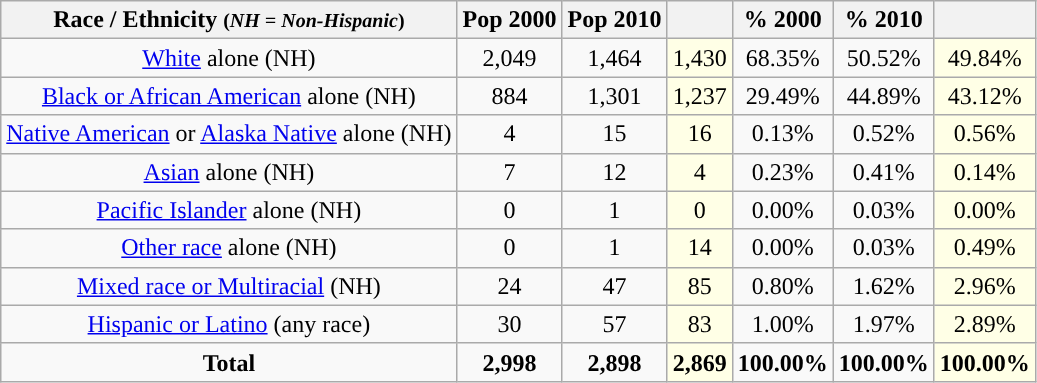<table class="wikitable" style="text-align:center;">
<tr>
<th>Race / Ethnicity <small>(<em>NH = Non-Hispanic</em>)</small></th>
<th>Pop 2000</th>
<th>Pop 2010</th>
<th></th>
<th>% 2000</th>
<th>% 2010</th>
<th></th>
</tr>
<tr>
<td><a href='#'>White</a> alone (NH)</td>
<td>2,049</td>
<td>1,464</td>
<td style='background: #ffffe6;'>1,430</td>
<td>68.35%</td>
<td>50.52%</td>
<td style='background: #ffffe6;'>49.84%</td>
</tr>
<tr>
<td><a href='#'>Black or African American</a> alone (NH)</td>
<td>884</td>
<td>1,301</td>
<td style='background: #ffffe6;'>1,237</td>
<td>29.49%</td>
<td>44.89%</td>
<td style='background: #ffffe6;'>43.12%</td>
</tr>
<tr>
<td><a href='#'>Native American</a> or <a href='#'>Alaska Native</a> alone (NH)</td>
<td>4</td>
<td>15</td>
<td style='background: #ffffe6;'>16</td>
<td>0.13%</td>
<td>0.52%</td>
<td style='background: #ffffe6;'>0.56%</td>
</tr>
<tr>
<td><a href='#'>Asian</a> alone (NH)</td>
<td>7</td>
<td>12</td>
<td style='background: #ffffe6;'>4</td>
<td>0.23%</td>
<td>0.41%</td>
<td style='background: #ffffe6;'>0.14%</td>
</tr>
<tr>
<td><a href='#'>Pacific Islander</a> alone (NH)</td>
<td>0</td>
<td>1</td>
<td style='background: #ffffe6;'>0</td>
<td>0.00%</td>
<td>0.03%</td>
<td style='background: #ffffe6;'>0.00%</td>
</tr>
<tr>
<td><a href='#'>Other race</a> alone (NH)</td>
<td>0</td>
<td>1</td>
<td style='background: #ffffe6;'>14</td>
<td>0.00%</td>
<td>0.03%</td>
<td style='background: #ffffe6;'>0.49%</td>
</tr>
<tr>
<td><a href='#'>Mixed race or Multiracial</a> (NH)</td>
<td>24</td>
<td>47</td>
<td style='background: #ffffe6;'>85</td>
<td>0.80%</td>
<td>1.62%</td>
<td style='background: #ffffe6;'>2.96%</td>
</tr>
<tr>
<td><a href='#'>Hispanic or Latino</a> (any race)</td>
<td>30</td>
<td>57</td>
<td style='background: #ffffe6;'>83</td>
<td>1.00%</td>
<td>1.97%</td>
<td style='background: #ffffe6;'>2.89%</td>
</tr>
<tr>
<td><strong>Total</strong></td>
<td><strong>2,998</strong></td>
<td><strong>2,898</strong></td>
<td style='background: #ffffe6;'><strong>2,869</strong></td>
<td><strong>100.00%</strong></td>
<td><strong>100.00%</strong></td>
<td style='background: #ffffe6;'><strong>100.00%</strong></td>
</tr>
</table>
